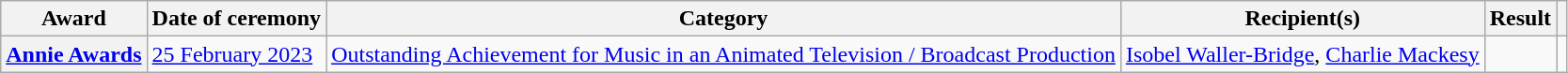<table class="wikitable plainrowheaders sortable">
<tr>
<th scope="col">Award</th>
<th scope="col">Date of ceremony</th>
<th scope="col">Category</th>
<th scope="col">Recipient(s)</th>
<th scope="col">Result</th>
<th scope="col" class="unsortable"></th>
</tr>
<tr>
<th scope="row"><a href='#'>Annie Awards</a></th>
<td><a href='#'>25 February 2023</a></td>
<td><a href='#'>Outstanding Achievement for Music in an Animated Television / Broadcast Production</a></td>
<td><a href='#'>Isobel Waller-Bridge</a>, <a href='#'>Charlie Mackesy</a></td>
<td></td>
<td align="center"><br></td>
</tr>
</table>
